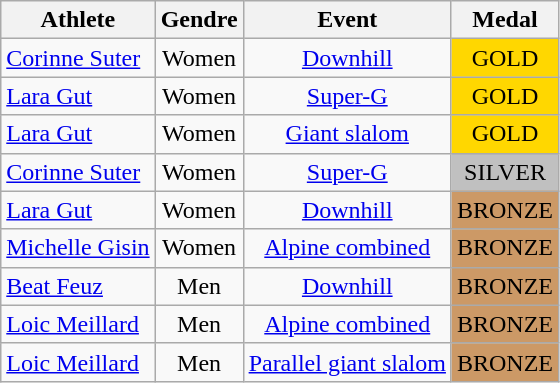<table class="wikitable" style="width:; font-size:100%; text-align:center;">
<tr>
<th>Athlete</th>
<th>Gendre</th>
<th>Event</th>
<th>Medal</th>
</tr>
<tr>
<td align=left><a href='#'>Corinne Suter</a></td>
<td>Women</td>
<td><a href='#'>Downhill</a></td>
<td bgcolor=gold>GOLD</td>
</tr>
<tr>
<td align=left><a href='#'>Lara Gut</a></td>
<td>Women</td>
<td><a href='#'>Super-G</a></td>
<td bgcolor=gold>GOLD</td>
</tr>
<tr>
<td align=left><a href='#'>Lara Gut</a></td>
<td>Women</td>
<td><a href='#'>Giant slalom</a></td>
<td bgcolor=gold>GOLD</td>
</tr>
<tr>
<td align=left><a href='#'>Corinne Suter</a></td>
<td>Women</td>
<td><a href='#'>Super-G</a></td>
<td bgcolor=silver>SILVER</td>
</tr>
<tr>
<td align=left><a href='#'>Lara Gut</a></td>
<td>Women</td>
<td><a href='#'>Downhill</a></td>
<td bgcolor=cc9966>BRONZE</td>
</tr>
<tr>
<td align=left><a href='#'>Michelle Gisin</a></td>
<td>Women</td>
<td><a href='#'>Alpine combined</a></td>
<td bgcolor=cc9966>BRONZE</td>
</tr>
<tr>
<td align=left><a href='#'>Beat Feuz</a></td>
<td>Men</td>
<td><a href='#'>Downhill</a></td>
<td bgcolor=cc9966>BRONZE</td>
</tr>
<tr>
<td align=left><a href='#'>Loic Meillard</a></td>
<td>Men</td>
<td><a href='#'>Alpine combined</a></td>
<td bgcolor=cc9966>BRONZE</td>
</tr>
<tr>
<td align=left><a href='#'>Loic Meillard</a></td>
<td>Men</td>
<td><a href='#'>Parallel giant slalom</a></td>
<td bgcolor=cc9966>BRONZE</td>
</tr>
</table>
